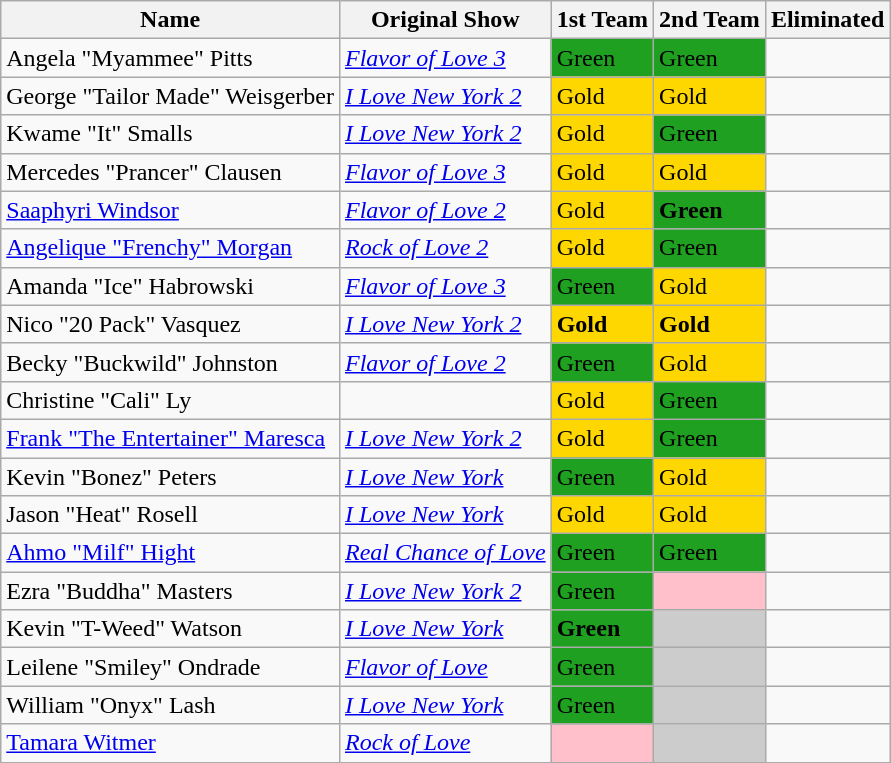<table class="wikitable sortable">
<tr>
<th>Name</th>
<th>Original Show</th>
<th>1st Team</th>
<th>2nd Team</th>
<th>Eliminated</th>
</tr>
<tr>
<td>Angela "Myammee" Pitts</td>
<td><em><a href='#'>Flavor of Love 3</a></em></td>
<td style="background:#20a020;">Green</td>
<td style="background:#20a020;">Green</td>
<td></td>
</tr>
<tr>
<td>George "Tailor Made" Weisgerber</td>
<td><em><a href='#'>I Love New York 2</a></em></td>
<td style="background:gold;">Gold</td>
<td style="background:gold;">Gold</td>
<td></td>
</tr>
<tr>
<td>Kwame "It" Smalls</td>
<td><em><a href='#'>I Love New York 2</a></em></td>
<td style="background:gold;">Gold</td>
<td style="background:#20a020;">Green</td>
<td></td>
</tr>
<tr>
<td>Mercedes "Prancer" Clausen</td>
<td><em><a href='#'>Flavor of Love 3</a></em></td>
<td style="background:gold;">Gold</td>
<td style="background:gold;">Gold</td>
<td></td>
</tr>
<tr>
<td><a href='#'>Saaphyri Windsor</a></td>
<td><em><a href='#'>Flavor of Love 2</a></em></td>
<td style="background:gold;">Gold</td>
<td style="background:#20a020;"><strong>Green</strong></td>
<td></td>
</tr>
<tr>
<td><a href='#'>Angelique "Frenchy" Morgan</a></td>
<td><em><a href='#'>Rock of Love 2</a></em></td>
<td style="background:gold;">Gold</td>
<td style="background:#20a020;">Green</td>
<td></td>
</tr>
<tr>
<td>Amanda "Ice" Habrowski</td>
<td><em><a href='#'>Flavor of Love 3</a></em></td>
<td style="background:#20a020;">Green</td>
<td style="background:gold;">Gold</td>
<td></td>
</tr>
<tr>
<td>Nico "20 Pack" Vasquez</td>
<td><em><a href='#'>I Love New York 2</a></em></td>
<td style="background:gold;"><strong>Gold</strong></td>
<td style="background:gold;"><strong>Gold</strong></td>
<td></td>
</tr>
<tr>
<td>Becky "Buckwild" Johnston</td>
<td><em><a href='#'>Flavor of Love 2</a></em></td>
<td style="background:#20a020;">Green</td>
<td style="background:gold;">Gold</td>
<td></td>
</tr>
<tr>
<td>Christine "Cali" Ly</td>
<td></td>
<td style="background:gold;">Gold</td>
<td style="background:#20a020;">Green</td>
<td></td>
</tr>
<tr>
<td><a href='#'>Frank "The Entertainer" Maresca</a></td>
<td><em><a href='#'>I Love New York 2</a></em></td>
<td style="background:gold;">Gold</td>
<td style="background:#20a020;">Green</td>
<td></td>
</tr>
<tr>
<td>Kevin "Bonez" Peters</td>
<td><em><a href='#'>I Love New York</a></em></td>
<td style="background:#20a020;">Green</td>
<td style="background:gold;">Gold</td>
<td></td>
</tr>
<tr>
<td>Jason "Heat" Rosell</td>
<td><em><a href='#'>I Love New York</a></em></td>
<td style="background:gold;">Gold</td>
<td style="background:gold;">Gold</td>
<td></td>
</tr>
<tr>
<td><a href='#'>Ahmo "Milf" Hight</a></td>
<td><em><a href='#'>Real Chance of Love</a></em></td>
<td style="background:#20a020;">Green</td>
<td style="background:#20a020;">Green</td>
<td></td>
</tr>
<tr>
<td>Ezra "Buddha" Masters</td>
<td><em><a href='#'>I Love New York 2</a></em></td>
<td style="background:#20a020;">Green</td>
<td style="background:pink;"></td>
<td></td>
</tr>
<tr>
<td>Kevin "T-Weed" Watson</td>
<td><em><a href='#'>I Love New York</a></em></td>
<td style="background:#20a020;"><strong>Green</strong></td>
<td style="background:#ccc;"></td>
<td></td>
</tr>
<tr>
<td>Leilene "Smiley" Ondrade</td>
<td><em><a href='#'>Flavor of Love</a></em></td>
<td style="background:#20a020;">Green</td>
<td style="background:#ccc;"></td>
<td></td>
</tr>
<tr>
<td>William "Onyx" Lash</td>
<td><em><a href='#'>I Love New York</a></em></td>
<td style="background:#20a020;">Green</td>
<td style="background:#ccc;"></td>
<td></td>
</tr>
<tr>
<td><a href='#'>Tamara Witmer</a></td>
<td><em><a href='#'>Rock of Love</a></em></td>
<td style="background:pink;"></td>
<td style="background:#ccc;"></td>
<td></td>
</tr>
</table>
